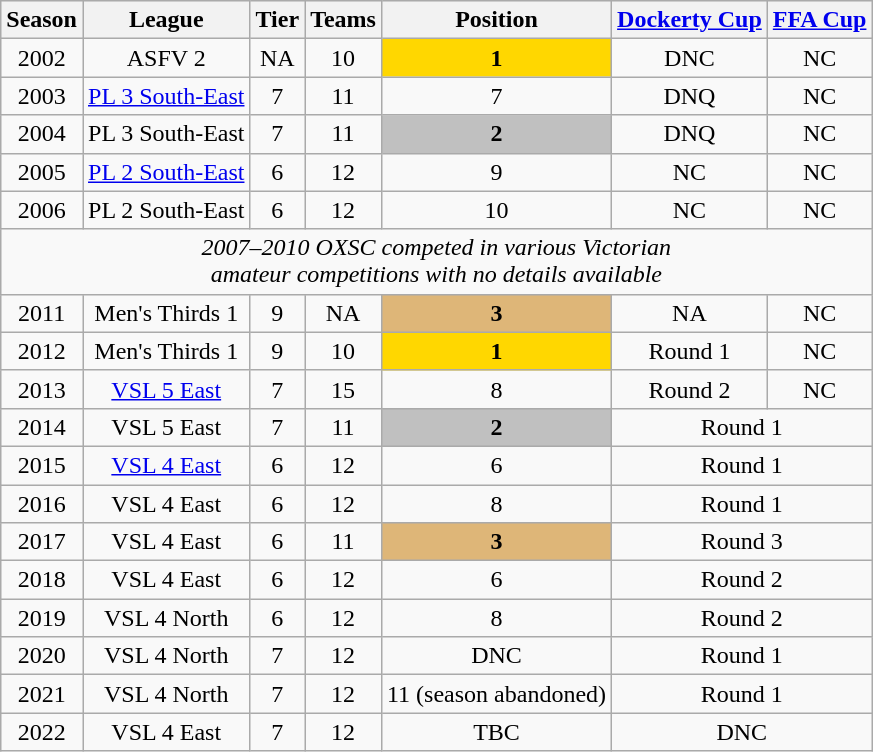<table class="wikitable">
<tr style="background:#efefef;">
<th>Season</th>
<th>League</th>
<th>Tier</th>
<th>Teams</th>
<th>Position</th>
<th><a href='#'>Dockerty Cup</a></th>
<th><a href='#'>FFA Cup</a></th>
</tr>
<tr>
<td align=center>2002</td>
<td align=center>ASFV 2</td>
<td align=center>NA</td>
<td align=center>10</td>
<td align=center style="background:gold;"><strong>1</strong></td>
<td align=center>DNC</td>
<td align=center>NC</td>
</tr>
<tr>
<td align=center>2003</td>
<td align=center><a href='#'>PL 3 South-East</a></td>
<td align=center>7</td>
<td align=center>11</td>
<td align=center>7</td>
<td align=center>DNQ</td>
<td align=center>NC</td>
</tr>
<tr>
<td align=center>2004</td>
<td align=center>PL 3 South-East</td>
<td align=center>7</td>
<td align=center>11</td>
<td align=center style="background:silver;"><strong>2</strong></td>
<td align=center>DNQ</td>
<td align=center>NC</td>
</tr>
<tr>
<td align=center>2005</td>
<td align=center><a href='#'>PL 2 South-East</a></td>
<td align=center>6</td>
<td align=center>12</td>
<td align=center>9</td>
<td align=center>NC</td>
<td align=center>NC</td>
</tr>
<tr>
<td align=center>2006</td>
<td align=center>PL 2 South-East</td>
<td align=center>6</td>
<td align=center>12</td>
<td align=center>10</td>
<td align=center>NC</td>
<td align=center>NC</td>
</tr>
<tr>
<td colspan="7" style="text-align: center;"><em>2007–2010 OXSC competed in various Victorian<br>amateur competitions with no details available</em></td>
</tr>
<tr>
<td align=center>2011</td>
<td align=center>Men's Thirds 1</td>
<td align=center>9</td>
<td align=center>NA</td>
<td align=center style="background:#deb678;"><strong>3</strong></td>
<td align=center>NA</td>
<td align=center>NC</td>
</tr>
<tr>
<td align=center>2012</td>
<td align=center>Men's Thirds 1</td>
<td align=center>9</td>
<td align=center>10</td>
<td align=center style="background:gold;"><strong>1</strong></td>
<td align=center>Round 1</td>
<td align=center>NC</td>
</tr>
<tr>
<td align=center>2013</td>
<td align=center><a href='#'>VSL 5 East</a></td>
<td align=center>7</td>
<td align=center>15</td>
<td align=center>8</td>
<td align=center>Round 2</td>
<td align=center>NC</td>
</tr>
<tr>
<td align=center>2014</td>
<td align=center>VSL 5 East</td>
<td align=center>7</td>
<td align=center>11</td>
<td align=center style="background:silver;"><strong>2</strong></td>
<td colspan="2" style="text-align: center;">Round 1</td>
</tr>
<tr>
<td align=center>2015</td>
<td align=center><a href='#'>VSL 4 East</a></td>
<td align=center>6</td>
<td align=center>12</td>
<td align=center>6</td>
<td colspan="2" style="text-align: center;">Round 1</td>
</tr>
<tr>
<td align=center>2016</td>
<td align=center>VSL 4 East</td>
<td align=center>6</td>
<td align=center>12</td>
<td align=center>8</td>
<td colspan="2" style="text-align: center;">Round 1</td>
</tr>
<tr>
<td align=center>2017</td>
<td align=center>VSL 4 East</td>
<td align=center>6</td>
<td align=center>11</td>
<td align=center style="background:#deb678;"><strong>3</strong></td>
<td colspan="2" style="text-align: center;">Round 3</td>
</tr>
<tr>
<td align=center>2018</td>
<td align=center>VSL 4 East</td>
<td align=center>6</td>
<td align=center>12</td>
<td align=center>6</td>
<td colspan="2" style="text-align: center;">Round 2</td>
</tr>
<tr>
<td align=center>2019</td>
<td align=center>VSL 4 North</td>
<td align=center>6</td>
<td align=center>12</td>
<td align=center>8</td>
<td colspan="2" style="text-align: center;">Round 2</td>
</tr>
<tr>
<td align=center>2020</td>
<td align=center>VSL 4 North</td>
<td align=center>7</td>
<td align=center>12</td>
<td align=center>DNC</td>
<td colspan="2" style="text-align: center;">Round 1</td>
</tr>
<tr>
<td align=center>2021</td>
<td align=center>VSL 4 North</td>
<td align=center>7</td>
<td align=center>12</td>
<td align=center>11 (season abandoned)</td>
<td colspan="2" style="text-align: center;">Round 1</td>
</tr>
<tr>
<td align=center>2022</td>
<td align=center>VSL 4 East</td>
<td align=center>7</td>
<td align=center>12</td>
<td align=center>TBC</td>
<td colspan="2" style="text-align: center;">DNC</td>
</tr>
</table>
